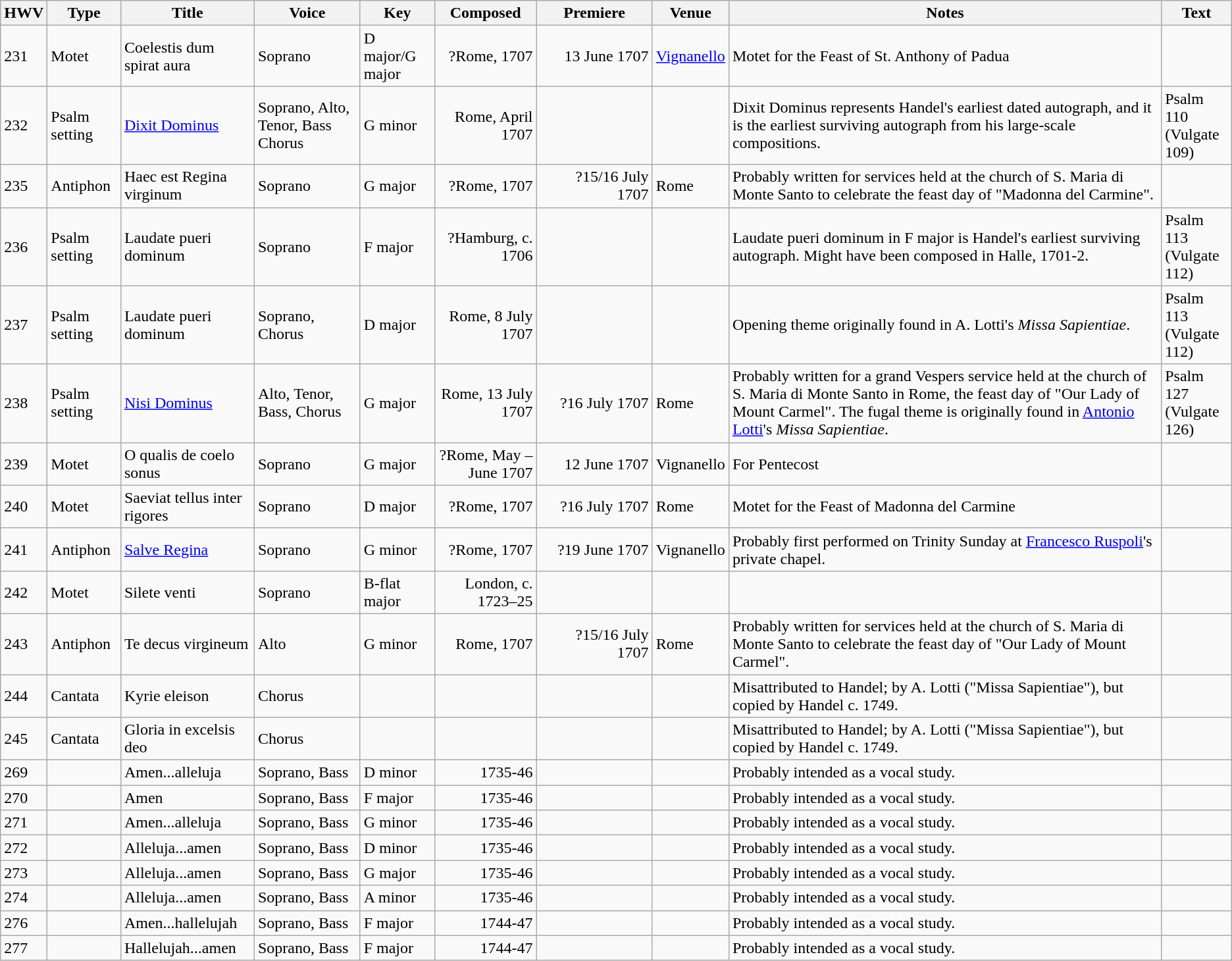<table class="wikitable sortable">
<tr>
<th>HWV</th>
<th>Type</th>
<th>Title</th>
<th>Voice</th>
<th>Key</th>
<th>Composed</th>
<th width="110px">Premiere</th>
<th>Venue</th>
<th class="unsortable">Notes</th>
<th>Text</th>
</tr>
<tr>
<td>231</td>
<td>Motet</td>
<td>Coelestis dum spirat aura</td>
<td>Soprano</td>
<td>D major/G major</td>
<td align="right">?Rome, 1707</td>
<td align="right">13 June 1707</td>
<td><a href='#'>Vignanello</a></td>
<td>Motet for the Feast of St. Anthony of Padua</td>
<td></td>
</tr>
<tr>
<td>232</td>
<td>Psalm setting</td>
<td><a href='#'>Dixit Dominus</a></td>
<td>Soprano, Alto, Tenor, Bass Chorus</td>
<td>G minor</td>
<td align="right">Rome, April 1707</td>
<td align="right"></td>
<td></td>
<td>Dixit Dominus represents Handel's earliest dated autograph, and it is the earliest surviving autograph from his large-scale compositions.</td>
<td>Psalm 110<br>(Vulgate 109)</td>
</tr>
<tr>
<td>235</td>
<td>Antiphon</td>
<td>Haec est Regina virginum</td>
<td>Soprano</td>
<td>G major</td>
<td align="right">?Rome, 1707</td>
<td align="right">?15/16 July 1707</td>
<td>Rome</td>
<td>Probably written for services held at the church of S. Maria di Monte Santo to celebrate the feast day of "Madonna del Carmine".</td>
<td></td>
</tr>
<tr>
<td>236</td>
<td>Psalm setting</td>
<td>Laudate pueri dominum</td>
<td>Soprano</td>
<td>F major</td>
<td align="right">?Hamburg, c. 1706</td>
<td align="right"></td>
<td></td>
<td>Laudate pueri dominum in F major is Handel's earliest surviving autograph. Might have been composed in Halle, 1701-2.</td>
<td>Psalm 113<br>(Vulgate 112)</td>
</tr>
<tr>
<td>237</td>
<td>Psalm setting</td>
<td>Laudate pueri dominum</td>
<td>Soprano, Chorus</td>
<td>D major</td>
<td align="right">Rome, 8 July 1707</td>
<td align="right"></td>
<td></td>
<td>Opening theme originally found in A. Lotti's <em>Missa Sapientiae</em>.</td>
<td>Psalm 113<br>(Vulgate 112)</td>
</tr>
<tr>
<td>238</td>
<td>Psalm setting</td>
<td><a href='#'>Nisi Dominus</a></td>
<td>Alto, Tenor, Bass, Chorus</td>
<td>G major</td>
<td align="right">Rome, 13 July 1707</td>
<td align="right">?16 July 1707</td>
<td>Rome</td>
<td>Probably written for a grand Vespers service held at the church of S. Maria di Monte Santo in Rome, the feast day of "Our Lady of Mount Carmel". The fugal theme is originally found in <a href='#'>Antonio Lotti</a>'s <em>Missa Sapientiae</em>.</td>
<td>Psalm 127<br>(Vulgate 126)</td>
</tr>
<tr>
<td>239</td>
<td>Motet</td>
<td>O qualis de coelo sonus</td>
<td>Soprano</td>
<td>G major</td>
<td align="right">?Rome, May – June 1707</td>
<td align="right">12 June 1707</td>
<td>Vignanello</td>
<td>For Pentecost</td>
<td></td>
</tr>
<tr>
<td>240</td>
<td>Motet</td>
<td>Saeviat tellus inter rigores</td>
<td>Soprano</td>
<td>D major</td>
<td align="right">?Rome, 1707</td>
<td align="right">?16 July 1707</td>
<td>Rome</td>
<td>Motet for the Feast of Madonna del Carmine</td>
<td></td>
</tr>
<tr>
<td>241</td>
<td>Antiphon</td>
<td><a href='#'>Salve Regina</a></td>
<td>Soprano</td>
<td>G minor</td>
<td align="right">?Rome, 1707</td>
<td align="right">?19 June 1707</td>
<td>Vignanello</td>
<td>Probably first performed on Trinity Sunday at <a href='#'>Francesco Ruspoli</a>'s private chapel.</td>
<td></td>
</tr>
<tr>
<td>242</td>
<td>Motet</td>
<td>Silete venti</td>
<td>Soprano</td>
<td>B-flat major</td>
<td align="right">London, c. 1723–25</td>
<td align="right"></td>
<td></td>
<td></td>
<td></td>
</tr>
<tr>
<td>243</td>
<td>Antiphon</td>
<td>Te decus virgineum</td>
<td>Alto</td>
<td>G minor</td>
<td align="right">Rome, 1707</td>
<td align="right">?15/16 July 1707</td>
<td>Rome</td>
<td>Probably written for services held at the church of S. Maria di Monte Santo to celebrate the feast day of "Our Lady of Mount Carmel".</td>
<td></td>
</tr>
<tr>
<td>244</td>
<td>Cantata</td>
<td>Kyrie eleison</td>
<td>Chorus</td>
<td></td>
<td align="right"></td>
<td align="right"></td>
<td></td>
<td>Misattributed to Handel; by A. Lotti ("Missa Sapientiae"), but copied by Handel c. 1749.</td>
<td></td>
</tr>
<tr>
<td>245</td>
<td>Cantata</td>
<td>Gloria in excelsis deo</td>
<td>Chorus</td>
<td></td>
<td align="right"></td>
<td align="right"></td>
<td></td>
<td>Misattributed to Handel; by A. Lotti ("Missa Sapientiae"), but copied by Handel c. 1749.</td>
<td></td>
</tr>
<tr>
<td>269</td>
<td></td>
<td>Amen...alleluja</td>
<td>Soprano, Bass</td>
<td>D minor</td>
<td align="right">1735-46</td>
<td align="right"></td>
<td></td>
<td>Probably intended as a vocal study.</td>
<td></td>
</tr>
<tr>
<td>270</td>
<td></td>
<td>Amen</td>
<td>Soprano, Bass</td>
<td>F major</td>
<td align="right">1735-46</td>
<td align="right"></td>
<td></td>
<td>Probably intended as a vocal study.</td>
<td></td>
</tr>
<tr>
<td>271</td>
<td></td>
<td>Amen...alleluja</td>
<td>Soprano, Bass</td>
<td>G minor</td>
<td align="right">1735-46</td>
<td align="right"></td>
<td></td>
<td>Probably intended as a vocal study.</td>
<td></td>
</tr>
<tr>
<td>272</td>
<td></td>
<td>Alleluja...amen</td>
<td>Soprano, Bass</td>
<td>D minor</td>
<td align="right">1735-46</td>
<td align="right"></td>
<td></td>
<td>Probably intended as a vocal study.</td>
<td></td>
</tr>
<tr>
<td>273</td>
<td></td>
<td>Alleluja...amen</td>
<td>Soprano, Bass</td>
<td>G major</td>
<td align="right">1735-46</td>
<td align="right"></td>
<td></td>
<td>Probably intended as a vocal study.</td>
<td></td>
</tr>
<tr>
<td>274</td>
<td></td>
<td>Alleluja...amen</td>
<td>Soprano, Bass</td>
<td>A minor</td>
<td align="right">1735-46</td>
<td align="right"></td>
<td></td>
<td>Probably intended as a vocal study.</td>
<td></td>
</tr>
<tr>
<td>276</td>
<td></td>
<td>Amen...hallelujah</td>
<td>Soprano, Bass</td>
<td>F major</td>
<td align="right">1744-47</td>
<td align="right"></td>
<td></td>
<td>Probably intended as a vocal study.</td>
<td></td>
</tr>
<tr>
<td>277</td>
<td></td>
<td>Hallelujah...amen</td>
<td>Soprano, Bass</td>
<td>F major</td>
<td align="right">1744-47</td>
<td align="right"></td>
<td></td>
<td>Probably intended as a vocal study.</td>
<td></td>
</tr>
</table>
